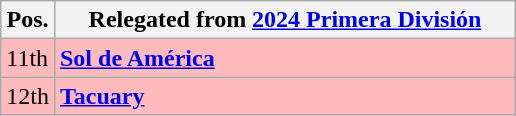<table class="wikitable">
<tr>
<th style="text-align:center;">Pos.</th>
<th width=300>Relegated from <a href='#'>2024 Primera División</a></th>
</tr>
<tr style="background: #FFBBBB;">
<td>11th</td>
<td><strong><a href='#'>Sol de América</a></strong></td>
</tr>
<tr style="background: #FFBBBB;">
<td>12th</td>
<td><strong><a href='#'>Tacuary</a></strong></td>
</tr>
</table>
